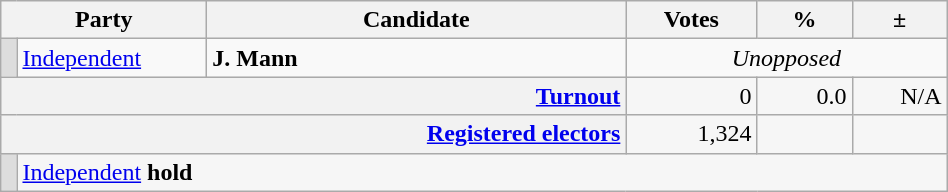<table class=wikitable>
<tr>
<th scope="col" colspan="2" style="width: 130px">Party</th>
<th scope="col" style="width: 17em">Candidate</th>
<th scope="col" style="width: 5em">Votes</th>
<th scope="col" style="width: 3.5em">%</th>
<th scope="col" style="width: 3.5em">±</th>
</tr>
<tr>
<td style="background:#DDDDDD;"></td>
<td><a href='#'>Independent</a></td>
<td><strong>J. Mann</strong></td>
<td style="text-align: center; "colspan="3"><em>Unopposed</em></td>
</tr>
<tr style="background-color:#F6F6F6">
<th colspan="3" style="text-align: right; margin-right: 0.5em"><a href='#'>Turnout</a></th>
<td style="text-align: right; margin-right: 0.5em">0</td>
<td style="text-align: right; margin-right: 0.5em">0.0</td>
<td style="text-align: right; margin-right: 0.5em">N/A</td>
</tr>
<tr style="background-color:#F6F6F6;">
<th colspan="3" style="text-align:right;"><a href='#'>Registered electors</a></th>
<td style="text-align:right; margin-right:0.5em">1,324</td>
<td></td>
<td></td>
</tr>
<tr style="background-color:#F6F6F6">
<td style="background:#DDDDDD;"></td>
<td colspan="5"><a href='#'>Independent</a> <strong>hold</strong></td>
</tr>
</table>
